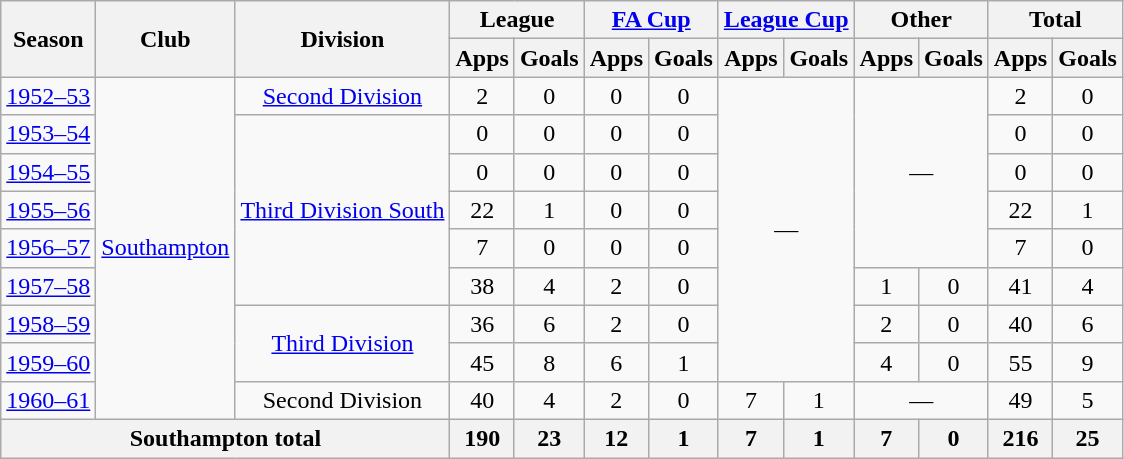<table class="wikitable" style="text-align:center">
<tr>
<th rowspan="2">Season</th>
<th rowspan="2">Club</th>
<th rowspan="2">Division</th>
<th colspan="2">League</th>
<th colspan="2"><a href='#'>FA Cup</a></th>
<th colspan="2"><a href='#'>League Cup</a></th>
<th colspan="2">Other</th>
<th colspan="2">Total</th>
</tr>
<tr>
<th>Apps</th>
<th>Goals</th>
<th>Apps</th>
<th>Goals</th>
<th>Apps</th>
<th>Goals</th>
<th>Apps</th>
<th>Goals</th>
<th>Apps</th>
<th>Goals</th>
</tr>
<tr>
<td><a href='#'>1952–53</a></td>
<td rowspan="9"><a href='#'>Southampton</a></td>
<td><a href='#'>Second Division</a></td>
<td>2</td>
<td>0</td>
<td>0</td>
<td>0</td>
<td rowspan="8" colspan="2">—</td>
<td rowspan="5" colspan="2">—</td>
<td>2</td>
<td>0</td>
</tr>
<tr>
<td><a href='#'>1953–54</a></td>
<td rowspan="5"><a href='#'>Third Division South</a></td>
<td>0</td>
<td>0</td>
<td>0</td>
<td>0</td>
<td>0</td>
<td>0</td>
</tr>
<tr>
<td><a href='#'>1954–55</a></td>
<td>0</td>
<td>0</td>
<td>0</td>
<td>0</td>
<td>0</td>
<td>0</td>
</tr>
<tr>
<td><a href='#'>1955–56</a></td>
<td>22</td>
<td>1</td>
<td>0</td>
<td>0</td>
<td>22</td>
<td>1</td>
</tr>
<tr>
<td><a href='#'>1956–57</a></td>
<td>7</td>
<td>0</td>
<td>0</td>
<td>0</td>
<td>7</td>
<td>0</td>
</tr>
<tr>
<td><a href='#'>1957–58</a></td>
<td>38</td>
<td>4</td>
<td>2</td>
<td>0</td>
<td>1</td>
<td>0</td>
<td>41</td>
<td>4</td>
</tr>
<tr>
<td><a href='#'>1958–59</a></td>
<td rowspan="2"><a href='#'>Third Division</a></td>
<td>36</td>
<td>6</td>
<td>2</td>
<td>0</td>
<td>2</td>
<td>0</td>
<td>40</td>
<td>6</td>
</tr>
<tr>
<td><a href='#'>1959–60</a></td>
<td>45</td>
<td>8</td>
<td>6</td>
<td>1</td>
<td>4</td>
<td>0</td>
<td>55</td>
<td>9</td>
</tr>
<tr>
<td><a href='#'>1960–61</a></td>
<td>Second Division</td>
<td>40</td>
<td>4</td>
<td>2</td>
<td>0</td>
<td>7</td>
<td>1</td>
<td colspan="2">—</td>
<td>49</td>
<td>5</td>
</tr>
<tr>
<th colspan="3">Southampton total</th>
<th>190</th>
<th>23</th>
<th>12</th>
<th>1</th>
<th>7</th>
<th>1</th>
<th>7</th>
<th>0</th>
<th>216</th>
<th>25</th>
</tr>
</table>
